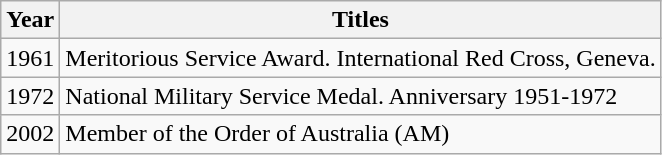<table class="wikitable sortable">
<tr>
<th>Year</th>
<th>Titles</th>
</tr>
<tr>
<td>1961</td>
<td>Meritorious Service Award. International Red Cross, Geneva.</td>
</tr>
<tr>
<td>1972</td>
<td>National Military Service Medal. Anniversary 1951-1972</td>
</tr>
<tr>
<td>2002</td>
<td>Member of the Order of Australia (AM)</td>
</tr>
</table>
